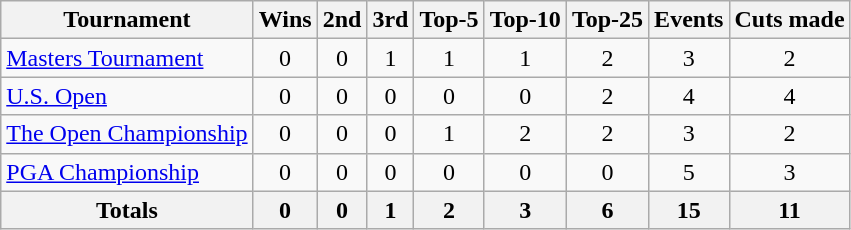<table class=wikitable style=text-align:center>
<tr>
<th>Tournament</th>
<th>Wins</th>
<th>2nd</th>
<th>3rd</th>
<th>Top-5</th>
<th>Top-10</th>
<th>Top-25</th>
<th>Events</th>
<th>Cuts made</th>
</tr>
<tr>
<td align=left><a href='#'>Masters Tournament</a></td>
<td>0</td>
<td>0</td>
<td>1</td>
<td>1</td>
<td>1</td>
<td>2</td>
<td>3</td>
<td>2</td>
</tr>
<tr>
<td align=left><a href='#'>U.S. Open</a></td>
<td>0</td>
<td>0</td>
<td>0</td>
<td>0</td>
<td>0</td>
<td>2</td>
<td>4</td>
<td>4</td>
</tr>
<tr>
<td align=left><a href='#'>The Open Championship</a></td>
<td>0</td>
<td>0</td>
<td>0</td>
<td>1</td>
<td>2</td>
<td>2</td>
<td>3</td>
<td>2</td>
</tr>
<tr>
<td align=left><a href='#'>PGA Championship</a></td>
<td>0</td>
<td>0</td>
<td>0</td>
<td>0</td>
<td>0</td>
<td>0</td>
<td>5</td>
<td>3</td>
</tr>
<tr>
<th>Totals</th>
<th>0</th>
<th>0</th>
<th>1</th>
<th>2</th>
<th>3</th>
<th>6</th>
<th>15</th>
<th>11</th>
</tr>
</table>
